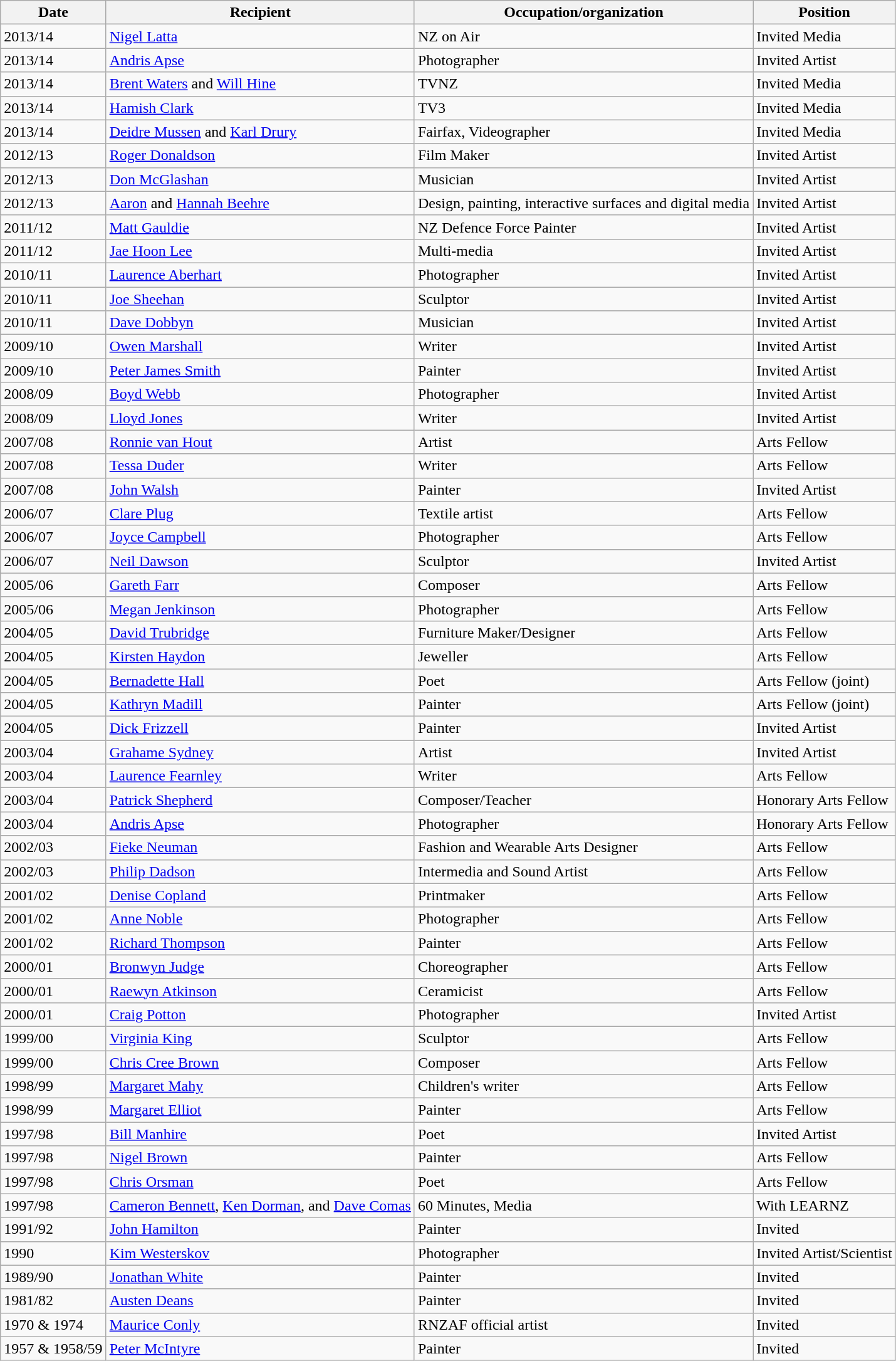<table class="wikitable">
<tr>
<th>Date</th>
<th>Recipient</th>
<th>Occupation/organization</th>
<th>Position</th>
</tr>
<tr>
<td>2013/14</td>
<td><a href='#'>Nigel Latta</a></td>
<td>NZ on Air</td>
<td>Invited Media</td>
</tr>
<tr>
<td>2013/14</td>
<td><a href='#'>Andris Apse</a></td>
<td>Photographer</td>
<td>Invited Artist</td>
</tr>
<tr>
<td>2013/14</td>
<td><a href='#'>Brent Waters</a> and <a href='#'>Will Hine</a></td>
<td>TVNZ</td>
<td>Invited Media</td>
</tr>
<tr>
<td>2013/14</td>
<td><a href='#'>Hamish Clark</a></td>
<td>TV3</td>
<td>Invited Media</td>
</tr>
<tr>
<td>2013/14</td>
<td><a href='#'>Deidre Mussen</a> and <a href='#'>Karl Drury</a></td>
<td>Fairfax, Videographer</td>
<td>Invited Media</td>
</tr>
<tr>
<td>2012/13</td>
<td><a href='#'>Roger Donaldson</a></td>
<td>Film Maker</td>
<td>Invited Artist</td>
</tr>
<tr>
<td>2012/13</td>
<td><a href='#'>Don McGlashan</a></td>
<td>Musician</td>
<td>Invited Artist</td>
</tr>
<tr>
<td>2012/13</td>
<td><a href='#'>Aaron</a> and <a href='#'>Hannah Beehre</a></td>
<td>Design, painting, interactive surfaces and digital media</td>
<td>Invited Artist</td>
</tr>
<tr>
<td>2011/12</td>
<td><a href='#'>Matt Gauldie</a></td>
<td>NZ Defence Force Painter</td>
<td>Invited Artist</td>
</tr>
<tr>
<td>2011/12</td>
<td><a href='#'>Jae Hoon Lee</a></td>
<td>Multi-media</td>
<td>Invited Artist</td>
</tr>
<tr>
<td>2010/11</td>
<td><a href='#'>Laurence Aberhart</a></td>
<td>Photographer</td>
<td>Invited Artist</td>
</tr>
<tr>
<td>2010/11</td>
<td><a href='#'>Joe Sheehan</a></td>
<td>Sculptor</td>
<td>Invited Artist</td>
</tr>
<tr>
<td>2010/11</td>
<td><a href='#'>Dave Dobbyn</a></td>
<td>Musician</td>
<td>Invited Artist</td>
</tr>
<tr>
<td>2009/10</td>
<td><a href='#'>Owen Marshall</a></td>
<td>Writer</td>
<td>Invited Artist</td>
</tr>
<tr>
<td>2009/10</td>
<td><a href='#'>Peter James Smith</a></td>
<td>Painter</td>
<td>Invited Artist</td>
</tr>
<tr>
<td>2008/09</td>
<td><a href='#'>Boyd Webb</a></td>
<td>Photographer</td>
<td>Invited Artist</td>
</tr>
<tr>
<td>2008/09</td>
<td><a href='#'>Lloyd Jones</a></td>
<td>Writer</td>
<td>Invited Artist</td>
</tr>
<tr>
<td>2007/08</td>
<td><a href='#'>Ronnie van Hout</a></td>
<td>Artist</td>
<td>Arts Fellow</td>
</tr>
<tr>
<td>2007/08</td>
<td><a href='#'>Tessa Duder</a></td>
<td>Writer</td>
<td>Arts Fellow</td>
</tr>
<tr>
<td>2007/08</td>
<td><a href='#'>John Walsh</a></td>
<td>Painter</td>
<td>Invited Artist</td>
</tr>
<tr>
<td>2006/07</td>
<td><a href='#'>Clare Plug</a></td>
<td>Textile artist</td>
<td>Arts Fellow</td>
</tr>
<tr>
<td>2006/07</td>
<td><a href='#'>Joyce Campbell</a></td>
<td>Photographer</td>
<td>Arts Fellow</td>
</tr>
<tr>
<td>2006/07</td>
<td><a href='#'>Neil Dawson</a></td>
<td>Sculptor</td>
<td>Invited Artist</td>
</tr>
<tr>
<td>2005/06</td>
<td><a href='#'>Gareth Farr</a></td>
<td>Composer</td>
<td>Arts Fellow</td>
</tr>
<tr>
<td>2005/06</td>
<td><a href='#'>Megan Jenkinson</a></td>
<td>Photographer</td>
<td>Arts Fellow</td>
</tr>
<tr>
<td>2004/05</td>
<td><a href='#'>David Trubridge</a></td>
<td>Furniture Maker/Designer</td>
<td>Arts Fellow</td>
</tr>
<tr>
<td>2004/05</td>
<td><a href='#'>Kirsten Haydon</a></td>
<td>Jeweller</td>
<td>Arts Fellow</td>
</tr>
<tr>
<td>2004/05</td>
<td><a href='#'>Bernadette Hall</a></td>
<td>Poet</td>
<td>Arts Fellow (joint)</td>
</tr>
<tr>
<td>2004/05</td>
<td><a href='#'>Kathryn Madill</a></td>
<td>Painter</td>
<td>Arts Fellow (joint)</td>
</tr>
<tr>
<td>2004/05</td>
<td><a href='#'>Dick Frizzell</a></td>
<td>Painter</td>
<td>Invited Artist</td>
</tr>
<tr>
<td>2003/04</td>
<td><a href='#'>Grahame Sydney</a></td>
<td>Artist</td>
<td>Invited Artist</td>
</tr>
<tr>
<td>2003/04</td>
<td><a href='#'>Laurence Fearnley</a></td>
<td>Writer</td>
<td>Arts Fellow</td>
</tr>
<tr>
<td>2003/04</td>
<td><a href='#'>Patrick Shepherd</a></td>
<td>Composer/Teacher</td>
<td>Honorary Arts Fellow</td>
</tr>
<tr>
<td>2003/04</td>
<td><a href='#'>Andris Apse</a></td>
<td>Photographer</td>
<td>Honorary Arts Fellow</td>
</tr>
<tr>
<td>2002/03</td>
<td><a href='#'>Fieke Neuman</a></td>
<td>Fashion and Wearable Arts Designer</td>
<td>Arts Fellow</td>
</tr>
<tr>
<td>2002/03</td>
<td><a href='#'>Philip Dadson</a></td>
<td>Intermedia and Sound Artist</td>
<td>Arts Fellow</td>
</tr>
<tr>
<td>2001/02</td>
<td><a href='#'>Denise Copland</a></td>
<td>Printmaker</td>
<td>Arts Fellow</td>
</tr>
<tr>
<td>2001/02</td>
<td><a href='#'>Anne Noble</a></td>
<td>Photographer</td>
<td>Arts Fellow</td>
</tr>
<tr>
<td>2001/02</td>
<td><a href='#'>Richard Thompson</a></td>
<td>Painter</td>
<td>Arts Fellow</td>
</tr>
<tr>
<td>2000/01</td>
<td><a href='#'>Bronwyn Judge</a></td>
<td>Choreographer</td>
<td>Arts Fellow</td>
</tr>
<tr>
<td>2000/01</td>
<td><a href='#'>Raewyn Atkinson</a></td>
<td>Ceramicist</td>
<td>Arts Fellow</td>
</tr>
<tr>
<td>2000/01</td>
<td><a href='#'>Craig Potton</a></td>
<td>Photographer</td>
<td>Invited Artist</td>
</tr>
<tr>
<td>1999/00</td>
<td><a href='#'>Virginia King</a></td>
<td>Sculptor</td>
<td>Arts Fellow</td>
</tr>
<tr>
<td>1999/00</td>
<td><a href='#'>Chris Cree Brown</a></td>
<td>Composer</td>
<td>Arts Fellow</td>
</tr>
<tr>
<td>1998/99</td>
<td><a href='#'>Margaret Mahy</a></td>
<td>Children's writer</td>
<td>Arts Fellow</td>
</tr>
<tr>
<td>1998/99</td>
<td><a href='#'>Margaret Elliot</a></td>
<td>Painter</td>
<td>Arts Fellow</td>
</tr>
<tr>
<td>1997/98</td>
<td><a href='#'>Bill Manhire</a></td>
<td>Poet</td>
<td>Invited Artist</td>
</tr>
<tr>
<td>1997/98</td>
<td><a href='#'>Nigel Brown</a></td>
<td>Painter</td>
<td>Arts Fellow</td>
</tr>
<tr>
<td>1997/98</td>
<td><a href='#'>Chris Orsman</a></td>
<td>Poet</td>
<td>Arts Fellow</td>
</tr>
<tr>
<td>1997/98</td>
<td><a href='#'>Cameron Bennett</a>, <a href='#'>Ken Dorman</a>, and <a href='#'>Dave Comas</a></td>
<td>60 Minutes, Media</td>
<td>With LEARNZ</td>
</tr>
<tr>
<td>1991/92</td>
<td><a href='#'>John Hamilton</a></td>
<td>Painter</td>
<td>Invited</td>
</tr>
<tr>
<td>1990</td>
<td><a href='#'>Kim Westerskov</a></td>
<td>Photographer</td>
<td>Invited Artist/Scientist</td>
</tr>
<tr>
<td>1989/90</td>
<td><a href='#'>Jonathan White</a></td>
<td>Painter</td>
<td>Invited</td>
</tr>
<tr>
<td>1981/82</td>
<td><a href='#'>Austen Deans</a></td>
<td>Painter</td>
<td>Invited</td>
</tr>
<tr>
<td>1970 & 1974</td>
<td><a href='#'>Maurice Conly</a></td>
<td>RNZAF official artist</td>
<td>Invited</td>
</tr>
<tr>
<td>1957 & 1958/59</td>
<td><a href='#'>Peter McIntyre</a></td>
<td>Painter</td>
<td>Invited</td>
</tr>
</table>
